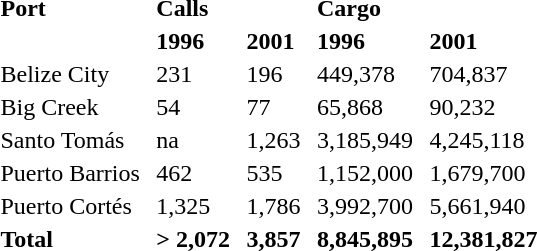<table>
<tr>
<th style="text-align: left;">Port</th>
<th style="text-align: left; padding-left: .5em;" colspan=2>Calls</th>
<th style="text-align: left;padding-left: .5em;" colspan=2>Cargo </th>
</tr>
<tr>
<th style="text-align: left;"></th>
<th style="text-align: left; padding-left: .5em;">1996</th>
<th style="text-align: left; padding-left: .5em;">2001</th>
<th style="text-align: left; padding-left: .5em;">1996</th>
<th style="text-align: left; padding-left: .5em;">2001</th>
</tr>
<tr>
<td>Belize City</td>
<td style="padding-left: .5em;">231</td>
<td style="padding-left: .5em;">196</td>
<td style="padding-left: .5em;">449,378</td>
<td style="padding-left: .5em;">704,837</td>
</tr>
<tr>
<td>Big Creek</td>
<td style="padding-left: .5em;">54</td>
<td style="padding-left: .5em;">77</td>
<td style="padding-left: .5em;">65,868</td>
<td style="padding-left: .5em;">90,232</td>
</tr>
<tr>
<td>Santo Tomás</td>
<td style="padding-left: .5em;">na</td>
<td style="padding-left: .5em;">1,263</td>
<td style="padding-left: .5em;">3,185,949</td>
<td style="padding-left: .5em;">4,245,118</td>
</tr>
<tr>
<td>Puerto Barrios</td>
<td style="padding-left: .5em;">462</td>
<td style="padding-left: .5em;">535</td>
<td style="padding-left: .5em;">1,152,000</td>
<td style="padding-left: .5em;">1,679,700</td>
</tr>
<tr>
<td>Puerto Cortés</td>
<td style="padding-left: .5em;">1,325</td>
<td style="padding-left: .5em;">1,786</td>
<td style="padding-left: .5em;">3,992,700</td>
<td style="padding-left: .5em;">5,661,940</td>
</tr>
<tr>
<th style="text-align: left;">Total</th>
<th style="text-align: left;padding-left: .5em;">> 2,072</th>
<th style="text-align: left;padding-left: .5em;">3,857</th>
<th style="text-align: left;padding-left: .5em;">8,845,895</th>
<th style="text-align: left;padding-left: .5em;">12,381,827</th>
</tr>
</table>
